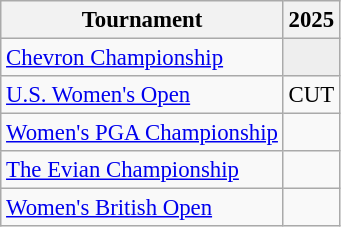<table class="wikitable" style="font-size:95%;text-align:center;">
<tr>
<th>Tournament</th>
<th>2025</th>
</tr>
<tr>
<td align=left><a href='#'>Chevron Championship</a></td>
<td style="background:#eeeeee;"></td>
</tr>
<tr>
<td align=left><a href='#'>U.S. Women's Open</a></td>
<td>CUT</td>
</tr>
<tr>
<td align=left><a href='#'>Women's PGA Championship</a></td>
<td></td>
</tr>
<tr>
<td align=left><a href='#'>The Evian Championship</a></td>
<td></td>
</tr>
<tr>
<td align=left><a href='#'>Women's British Open</a></td>
<td></td>
</tr>
</table>
